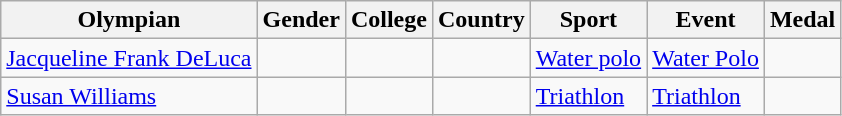<table class="wikitable">
<tr>
<th>Olympian</th>
<th>Gender</th>
<th>College</th>
<th>Country</th>
<th>Sport</th>
<th>Event</th>
<th>Medal</th>
</tr>
<tr>
<td><a href='#'>Jacqueline Frank DeLuca</a></td>
<td></td>
<td></td>
<td></td>
<td><a href='#'>Water polo</a></td>
<td><a href='#'>Water Polo</a></td>
<td></td>
</tr>
<tr>
<td><a href='#'>Susan Williams</a></td>
<td></td>
<td></td>
<td></td>
<td><a href='#'>Triathlon</a></td>
<td><a href='#'>Triathlon</a></td>
<td></td>
</tr>
</table>
